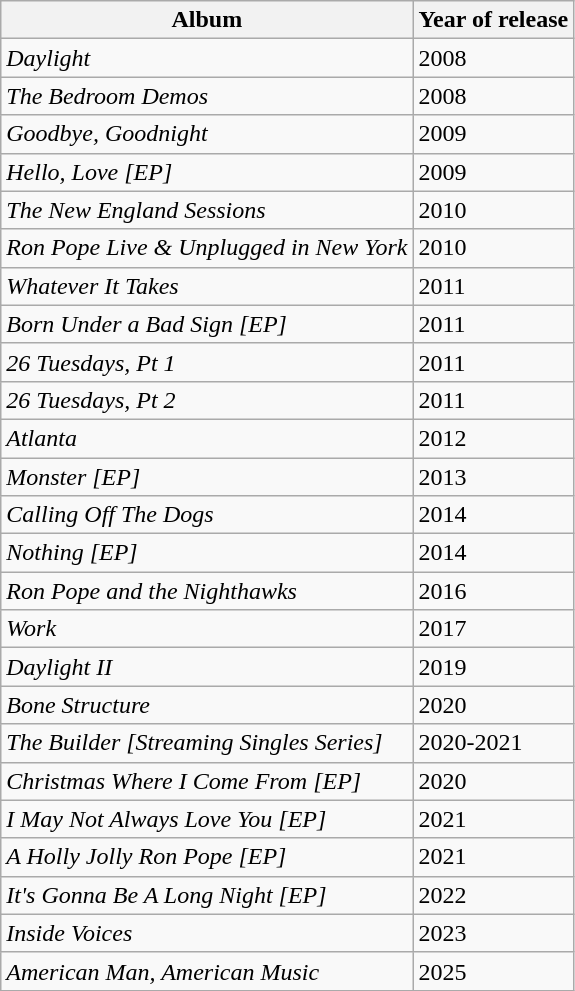<table class="wikitable">
<tr>
<th>Album</th>
<th>Year of release</th>
</tr>
<tr>
<td><em>Daylight</em></td>
<td>2008</td>
</tr>
<tr>
<td><em>The Bedroom Demos</em></td>
<td>2008</td>
</tr>
<tr>
<td><em>Goodbye, Goodnight</em></td>
<td>2009</td>
</tr>
<tr>
<td><em>Hello, Love [EP]</em></td>
<td>2009</td>
</tr>
<tr>
<td><em>The New England Sessions</em></td>
<td>2010</td>
</tr>
<tr>
<td><em>Ron Pope Live & Unplugged in New York</em></td>
<td>2010</td>
</tr>
<tr>
<td><em>Whatever It Takes</em></td>
<td>2011</td>
</tr>
<tr>
<td><em>Born Under a Bad Sign [EP]</em></td>
<td>2011</td>
</tr>
<tr>
<td><em>26 Tuesdays, Pt 1</em></td>
<td>2011</td>
</tr>
<tr>
<td><em>26 Tuesdays, Pt 2</em></td>
<td>2011</td>
</tr>
<tr>
<td><em>Atlanta</em></td>
<td>2012</td>
</tr>
<tr>
<td><em>Monster [EP]</em></td>
<td>2013</td>
</tr>
<tr>
<td><em>Calling Off The Dogs</em></td>
<td>2014</td>
</tr>
<tr>
<td><em>Nothing [EP]</em></td>
<td>2014</td>
</tr>
<tr>
<td><em>Ron Pope and the Nighthawks</em></td>
<td>2016</td>
</tr>
<tr>
<td><em>Work</em></td>
<td>2017</td>
</tr>
<tr>
<td><em>Daylight II</em></td>
<td>2019</td>
</tr>
<tr>
<td><em>Bone Structure</em></td>
<td>2020</td>
</tr>
<tr>
<td><em>The Builder [Streaming Singles Series]</em></td>
<td>2020-2021</td>
</tr>
<tr>
<td><em>Christmas Where I Come From [EP]</em></td>
<td>2020</td>
</tr>
<tr>
<td><em>I May Not Always Love You [EP]</em></td>
<td>2021</td>
</tr>
<tr>
<td><em>A Holly Jolly Ron Pope [EP]</em></td>
<td>2021</td>
</tr>
<tr>
<td><em>It's Gonna Be A Long Night [EP]</em></td>
<td>2022</td>
</tr>
<tr>
<td><em>Inside Voices</em></td>
<td>2023</td>
</tr>
<tr>
<td><em>American Man, American Music</em></td>
<td>2025</td>
</tr>
</table>
